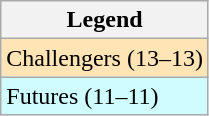<table class=wikitable>
<tr>
<th>Legend</th>
</tr>
<tr bgcolor=moccasin>
<td>Challengers (13–13)</td>
</tr>
<tr bgcolor=CFFCFF>
<td>Futures (11–11)</td>
</tr>
</table>
